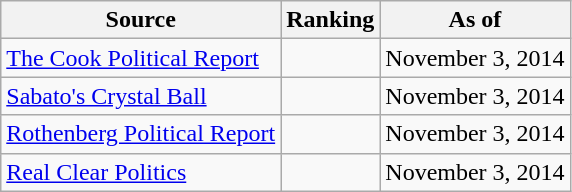<table class="wikitable" style="text-align:center">
<tr>
<th>Source</th>
<th>Ranking</th>
<th>As of</th>
</tr>
<tr>
<td align=left><a href='#'>The Cook Political Report</a></td>
<td></td>
<td>November 3, 2014</td>
</tr>
<tr>
<td align=left><a href='#'>Sabato's Crystal Ball</a></td>
<td></td>
<td>November 3, 2014</td>
</tr>
<tr>
<td align=left><a href='#'>Rothenberg Political Report</a></td>
<td></td>
<td>November 3, 2014</td>
</tr>
<tr>
<td align=left><a href='#'>Real Clear Politics</a></td>
<td></td>
<td>November 3, 2014</td>
</tr>
</table>
